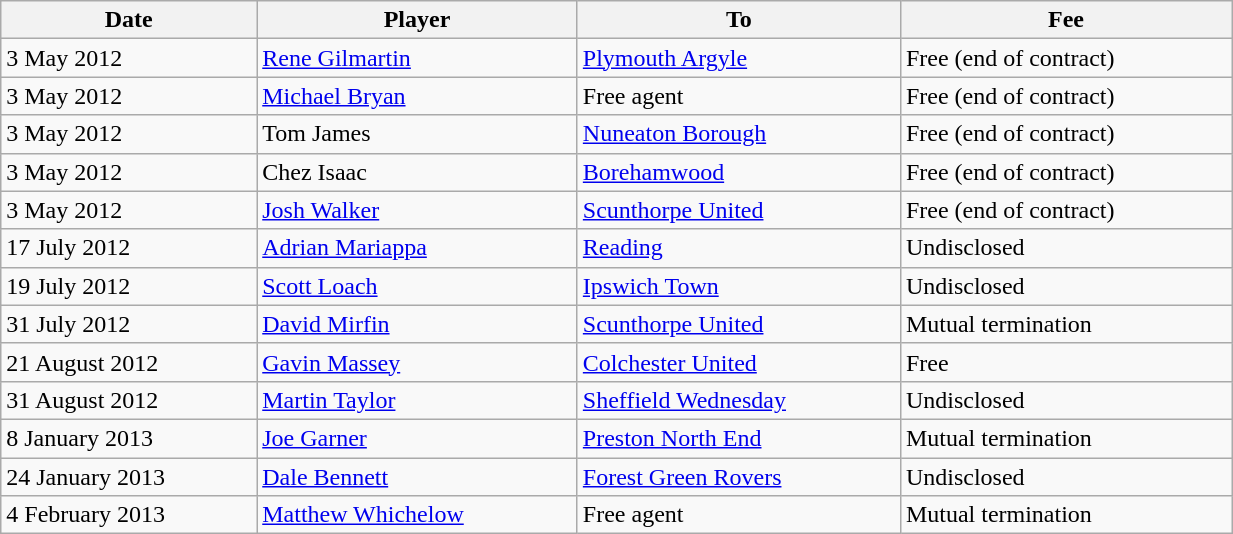<table class="wikitable" style="width:65%;">
<tr>
<th>Date</th>
<th>Player</th>
<th>To</th>
<th>Fee</th>
</tr>
<tr>
<td>3 May 2012</td>
<td><a href='#'>Rene Gilmartin</a></td>
<td><a href='#'>Plymouth Argyle</a></td>
<td>Free (end of contract)</td>
</tr>
<tr>
<td>3 May 2012</td>
<td><a href='#'>Michael Bryan</a></td>
<td>Free agent</td>
<td>Free (end of contract)</td>
</tr>
<tr>
<td>3 May 2012</td>
<td>Tom James</td>
<td><a href='#'>Nuneaton Borough</a></td>
<td>Free (end of contract)</td>
</tr>
<tr>
<td>3 May 2012</td>
<td>Chez Isaac</td>
<td><a href='#'>Borehamwood</a></td>
<td>Free (end of contract)</td>
</tr>
<tr>
<td>3 May 2012</td>
<td><a href='#'>Josh Walker</a></td>
<td><a href='#'>Scunthorpe United</a></td>
<td>Free (end of contract)</td>
</tr>
<tr>
<td>17 July 2012</td>
<td><a href='#'>Adrian Mariappa</a></td>
<td><a href='#'>Reading</a></td>
<td>Undisclosed</td>
</tr>
<tr>
<td>19 July 2012</td>
<td><a href='#'>Scott Loach</a></td>
<td><a href='#'>Ipswich Town</a></td>
<td>Undisclosed</td>
</tr>
<tr>
<td>31 July 2012</td>
<td><a href='#'>David Mirfin</a></td>
<td><a href='#'>Scunthorpe United</a> </td>
<td>Mutual termination</td>
</tr>
<tr>
<td>21 August 2012</td>
<td><a href='#'>Gavin Massey</a></td>
<td><a href='#'>Colchester United</a></td>
<td>Free</td>
</tr>
<tr>
<td>31 August 2012</td>
<td><a href='#'>Martin Taylor</a></td>
<td><a href='#'>Sheffield Wednesday</a></td>
<td>Undisclosed</td>
</tr>
<tr>
<td>8 January 2013</td>
<td><a href='#'>Joe Garner</a></td>
<td><a href='#'>Preston North End</a></td>
<td>Mutual termination</td>
</tr>
<tr>
<td>24 January 2013</td>
<td><a href='#'>Dale Bennett</a></td>
<td><a href='#'>Forest Green Rovers</a></td>
<td>Undisclosed</td>
</tr>
<tr>
<td>4 February 2013</td>
<td><a href='#'>Matthew Whichelow</a></td>
<td>Free agent</td>
<td>Mutual termination</td>
</tr>
</table>
